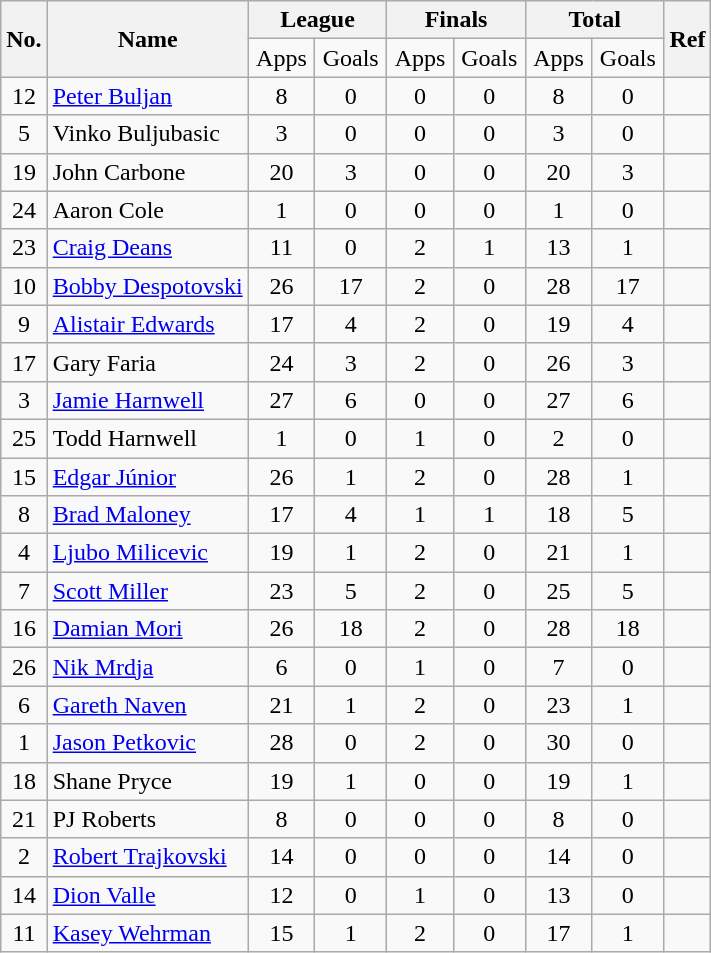<table class="wikitable" style="text-align:center">
<tr>
<th rowspan="2" valign="center">No.</th>
<th rowspan="2" valign="center">Name</th>
<th colspan="2" width="85">League</th>
<th colspan="2" width="85">Finals</th>
<th colspan="2" width="85">Total</th>
<th rowspan="2">Ref</th>
</tr>
<tr>
<td>Apps</td>
<td>Goals</td>
<td>Apps</td>
<td>Goals</td>
<td>Apps</td>
<td>Goals</td>
</tr>
<tr>
<td>12</td>
<td align="left"> <a href='#'>Peter Buljan</a></td>
<td>8</td>
<td>0</td>
<td>0</td>
<td>0</td>
<td>8</td>
<td>0</td>
<td></td>
</tr>
<tr>
<td>5</td>
<td align="left"> Vinko Buljubasic</td>
<td>3</td>
<td>0</td>
<td>0</td>
<td>0</td>
<td>3</td>
<td>0</td>
<td></td>
</tr>
<tr>
<td>19</td>
<td align="left"> John Carbone</td>
<td>20</td>
<td>3</td>
<td>0</td>
<td>0</td>
<td>20</td>
<td>3</td>
<td></td>
</tr>
<tr>
<td>24</td>
<td align="left"> Aaron Cole</td>
<td>1</td>
<td>0</td>
<td>0</td>
<td>0</td>
<td>1</td>
<td>0</td>
<td></td>
</tr>
<tr>
<td>23</td>
<td align="left"> <a href='#'>Craig Deans</a></td>
<td>11</td>
<td>0</td>
<td>2</td>
<td>1</td>
<td>13</td>
<td>1</td>
<td></td>
</tr>
<tr>
<td>10</td>
<td align="left"> <a href='#'>Bobby Despotovski</a></td>
<td>26</td>
<td>17</td>
<td>2</td>
<td>0</td>
<td>28</td>
<td>17</td>
<td></td>
</tr>
<tr>
<td>9</td>
<td align="left"> <a href='#'>Alistair Edwards</a></td>
<td>17</td>
<td>4</td>
<td>2</td>
<td>0</td>
<td>19</td>
<td>4</td>
<td></td>
</tr>
<tr>
<td>17</td>
<td align="left"> Gary Faria</td>
<td>24</td>
<td>3</td>
<td>2</td>
<td>0</td>
<td>26</td>
<td>3</td>
<td></td>
</tr>
<tr>
<td>3</td>
<td align="left"> <a href='#'>Jamie Harnwell</a></td>
<td>27</td>
<td>6</td>
<td>0</td>
<td>0</td>
<td>27</td>
<td>6</td>
<td></td>
</tr>
<tr>
<td>25</td>
<td align="left"> Todd Harnwell</td>
<td>1</td>
<td>0</td>
<td>1</td>
<td>0</td>
<td>2</td>
<td>0</td>
<td></td>
</tr>
<tr>
<td>15</td>
<td align="left"> <a href='#'>Edgar Júnior</a></td>
<td>26</td>
<td>1</td>
<td>2</td>
<td>0</td>
<td>28</td>
<td>1</td>
<td></td>
</tr>
<tr>
<td>8</td>
<td align="left"> <a href='#'>Brad Maloney</a></td>
<td>17</td>
<td>4</td>
<td>1</td>
<td>1</td>
<td>18</td>
<td>5</td>
<td></td>
</tr>
<tr>
<td>4</td>
<td align="left"> <a href='#'>Ljubo Milicevic</a></td>
<td>19</td>
<td>1</td>
<td>2</td>
<td>0</td>
<td>21</td>
<td>1</td>
<td></td>
</tr>
<tr>
<td>7</td>
<td align="left"> <a href='#'>Scott Miller</a></td>
<td>23</td>
<td>5</td>
<td>2</td>
<td>0</td>
<td>25</td>
<td>5</td>
<td></td>
</tr>
<tr>
<td>16</td>
<td align="left"> <a href='#'>Damian Mori</a></td>
<td>26</td>
<td>18</td>
<td>2</td>
<td>0</td>
<td>28</td>
<td>18</td>
<td></td>
</tr>
<tr>
<td>26</td>
<td align="left"> <a href='#'>Nik Mrdja</a></td>
<td>6</td>
<td>0</td>
<td>1</td>
<td>0</td>
<td>7</td>
<td>0</td>
<td></td>
</tr>
<tr>
<td>6</td>
<td align="left"> <a href='#'>Gareth Naven</a></td>
<td>21</td>
<td>1</td>
<td>2</td>
<td>0</td>
<td>23</td>
<td>1</td>
<td></td>
</tr>
<tr>
<td>1</td>
<td align="left"> <a href='#'>Jason Petkovic</a></td>
<td>28</td>
<td>0</td>
<td>2</td>
<td>0</td>
<td>30</td>
<td>0</td>
<td></td>
</tr>
<tr>
<td>18</td>
<td align="left"> Shane Pryce</td>
<td>19</td>
<td>1</td>
<td>0</td>
<td>0</td>
<td>19</td>
<td>1</td>
<td></td>
</tr>
<tr>
<td>21</td>
<td align="left"> PJ Roberts</td>
<td>8</td>
<td>0</td>
<td>0</td>
<td>0</td>
<td>8</td>
<td>0</td>
<td></td>
</tr>
<tr>
<td>2</td>
<td align="left"> <a href='#'>Robert Trajkovski</a></td>
<td>14</td>
<td>0</td>
<td>0</td>
<td>0</td>
<td>14</td>
<td>0</td>
<td></td>
</tr>
<tr>
<td>14</td>
<td align="left"> <a href='#'>Dion Valle</a></td>
<td>12</td>
<td>0</td>
<td>1</td>
<td>0</td>
<td>13</td>
<td>0</td>
<td></td>
</tr>
<tr>
<td>11</td>
<td align="left"> <a href='#'>Kasey Wehrman</a></td>
<td>15</td>
<td>1</td>
<td>2</td>
<td>0</td>
<td>17</td>
<td>1</td>
<td></td>
</tr>
</table>
